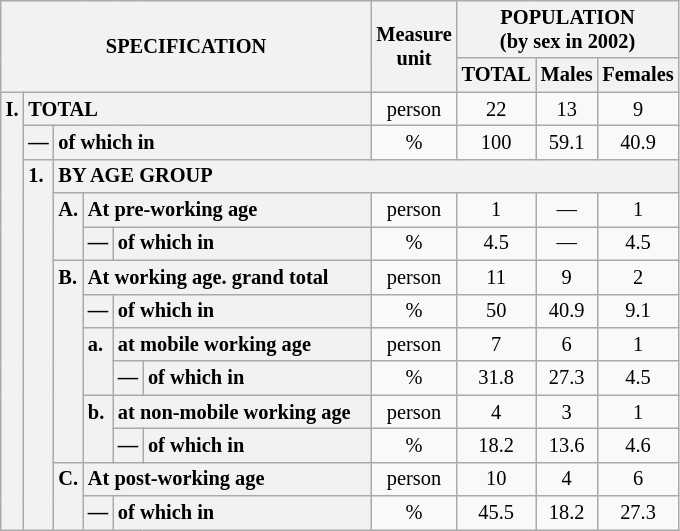<table class="wikitable" style="font-size:85%; text-align:center">
<tr>
<th rowspan="2" colspan="6">SPECIFICATION</th>
<th rowspan="2">Measure<br> unit</th>
<th colspan="3" rowspan="1">POPULATION<br> (by sex in 2002)</th>
</tr>
<tr>
<th>TOTAL</th>
<th>Males</th>
<th>Females</th>
</tr>
<tr>
<th style="text-align:left" valign="top" rowspan="13">I.</th>
<th style="text-align:left" colspan="5">TOTAL</th>
<td>person</td>
<td>22</td>
<td>13</td>
<td>9</td>
</tr>
<tr>
<th style="text-align:left" valign="top">—</th>
<th style="text-align:left" colspan="4">of which in</th>
<td>%</td>
<td>100</td>
<td>59.1</td>
<td>40.9</td>
</tr>
<tr>
<th style="text-align:left" valign="top" rowspan="11">1.</th>
<th style="text-align:left" colspan="19">BY AGE GROUP</th>
</tr>
<tr>
<th style="text-align:left" valign="top" rowspan="2">A.</th>
<th style="text-align:left" colspan="3">At pre-working age</th>
<td>person</td>
<td>1</td>
<td>—</td>
<td>1</td>
</tr>
<tr>
<th style="text-align:left" valign="top">—</th>
<th style="text-align:left" valign="top" colspan="2">of which in</th>
<td>%</td>
<td>4.5</td>
<td>—</td>
<td>4.5</td>
</tr>
<tr>
<th style="text-align:left" valign="top" rowspan="6">B.</th>
<th style="text-align:left" colspan="3">At working age. grand total</th>
<td>person</td>
<td>11</td>
<td>9</td>
<td>2</td>
</tr>
<tr>
<th style="text-align:left" valign="top">—</th>
<th style="text-align:left" valign="top" colspan="2">of which in</th>
<td>%</td>
<td>50</td>
<td>40.9</td>
<td>9.1</td>
</tr>
<tr>
<th style="text-align:left" valign="top" rowspan="2">a.</th>
<th style="text-align:left" colspan="2">at mobile working age</th>
<td>person</td>
<td>7</td>
<td>6</td>
<td>1</td>
</tr>
<tr>
<th style="text-align:left" valign="top">—</th>
<th style="text-align:left" valign="top" colspan="1">of which in                        </th>
<td>%</td>
<td>31.8</td>
<td>27.3</td>
<td>4.5</td>
</tr>
<tr>
<th style="text-align:left" valign="top" rowspan="2">b.</th>
<th style="text-align:left" colspan="2">at non-mobile working age</th>
<td>person</td>
<td>4</td>
<td>3</td>
<td>1</td>
</tr>
<tr>
<th style="text-align:left" valign="top">—</th>
<th style="text-align:left" valign="top" colspan="1">of which in                        </th>
<td>%</td>
<td>18.2</td>
<td>13.6</td>
<td>4.6</td>
</tr>
<tr>
<th style="text-align:left" valign="top" rowspan="2">C.</th>
<th style="text-align:left" colspan="3">At post-working age</th>
<td>person</td>
<td>10</td>
<td>4</td>
<td>6</td>
</tr>
<tr>
<th style="text-align:left" valign="top">—</th>
<th style="text-align:left" valign="top" colspan="2">of which in</th>
<td>%</td>
<td>45.5</td>
<td>18.2</td>
<td>27.3</td>
</tr>
</table>
